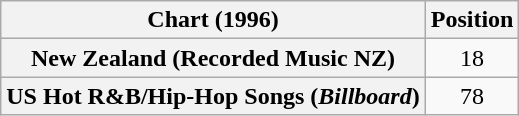<table class="wikitable sortable plainrowheaders" style="text-align:center">
<tr>
<th scope="col">Chart (1996)</th>
<th scope="col">Position</th>
</tr>
<tr>
<th scope="row">New Zealand (Recorded Music NZ)</th>
<td>18</td>
</tr>
<tr>
<th scope="row">US Hot R&B/Hip-Hop Songs (<em>Billboard</em>)</th>
<td>78</td>
</tr>
</table>
